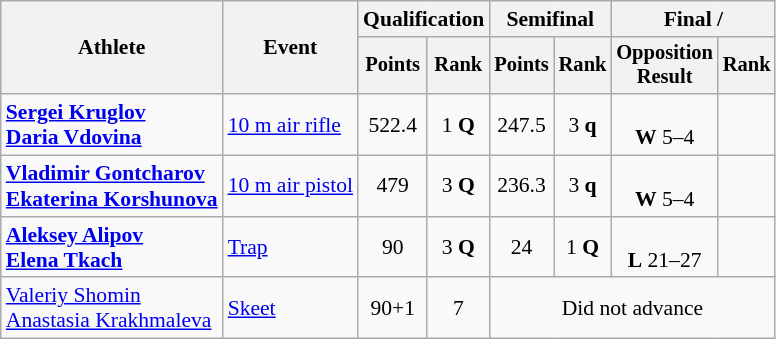<table class="wikitable" style="text-align:center; font-size:90%">
<tr>
<th rowspan=2>Athlete</th>
<th rowspan=2>Event</th>
<th colspan=2>Qualification</th>
<th colspan=2>Semifinal</th>
<th colspan=2>Final / </th>
</tr>
<tr style="font-size:95%">
<th>Points</th>
<th>Rank</th>
<th>Points</th>
<th>Rank</th>
<th>Opposition<br>Result</th>
<th>Rank</th>
</tr>
<tr>
<td align=left><strong><a href='#'>Sergei Kruglov</a><br><a href='#'>Daria Vdovina</a></strong></td>
<td align=left><a href='#'>10 m air rifle</a></td>
<td>522.4</td>
<td>1 <strong>Q</strong></td>
<td>247.5</td>
<td>3 <strong>q</strong></td>
<td><br><strong>W</strong> 5–4</td>
<td></td>
</tr>
<tr>
<td align=left><strong><a href='#'>Vladimir Gontcharov</a><br><a href='#'>Ekaterina Korshunova</a></strong></td>
<td align=left><a href='#'>10 m air pistol</a></td>
<td>479</td>
<td>3 <strong>Q</strong></td>
<td>236.3</td>
<td>3 <strong>q</strong></td>
<td><br><strong>W</strong> 5–4</td>
<td></td>
</tr>
<tr>
<td align=left><strong><a href='#'>Aleksey Alipov</a><br><a href='#'>Elena Tkach</a></strong></td>
<td align=left><a href='#'>Trap</a></td>
<td>90</td>
<td>3 <strong>Q</strong></td>
<td>24</td>
<td>1 <strong>Q</strong></td>
<td><br><strong>L</strong> 21–27</td>
<td></td>
</tr>
<tr>
<td align=left><a href='#'>Valeriy Shomin</a><br><a href='#'>Anastasia Krakhmaleva</a></td>
<td align=left><a href='#'>Skeet</a></td>
<td>90+1</td>
<td>7</td>
<td colspan=4>Did not advance</td>
</tr>
</table>
